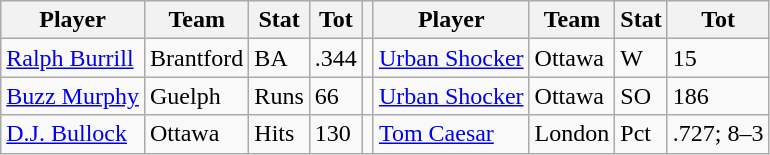<table class="wikitable">
<tr>
<th>Player</th>
<th>Team</th>
<th>Stat</th>
<th>Tot</th>
<th></th>
<th>Player</th>
<th>Team</th>
<th>Stat</th>
<th>Tot</th>
</tr>
<tr>
<td><a href='#'>Ralph Burrill</a></td>
<td>Brantford</td>
<td>BA</td>
<td>.344</td>
<td></td>
<td><a href='#'>Urban Shocker</a></td>
<td>Ottawa</td>
<td>W</td>
<td>15</td>
</tr>
<tr>
<td><a href='#'>Buzz Murphy</a></td>
<td>Guelph</td>
<td>Runs</td>
<td>66</td>
<td></td>
<td><a href='#'>Urban Shocker</a></td>
<td>Ottawa</td>
<td>SO</td>
<td>186</td>
</tr>
<tr>
<td><a href='#'>D.J. Bullock</a></td>
<td>Ottawa</td>
<td>Hits</td>
<td>130</td>
<td></td>
<td><a href='#'>Tom Caesar</a></td>
<td>London</td>
<td>Pct</td>
<td>.727; 8–3</td>
</tr>
</table>
